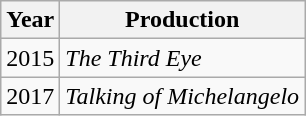<table class="wikitable">
<tr>
<th>Year</th>
<th>Production</th>
</tr>
<tr>
<td>2015</td>
<td><em>The Third Eye</em></td>
</tr>
<tr>
<td>2017</td>
<td><em>Talking of Michelangelo</em></td>
</tr>
</table>
